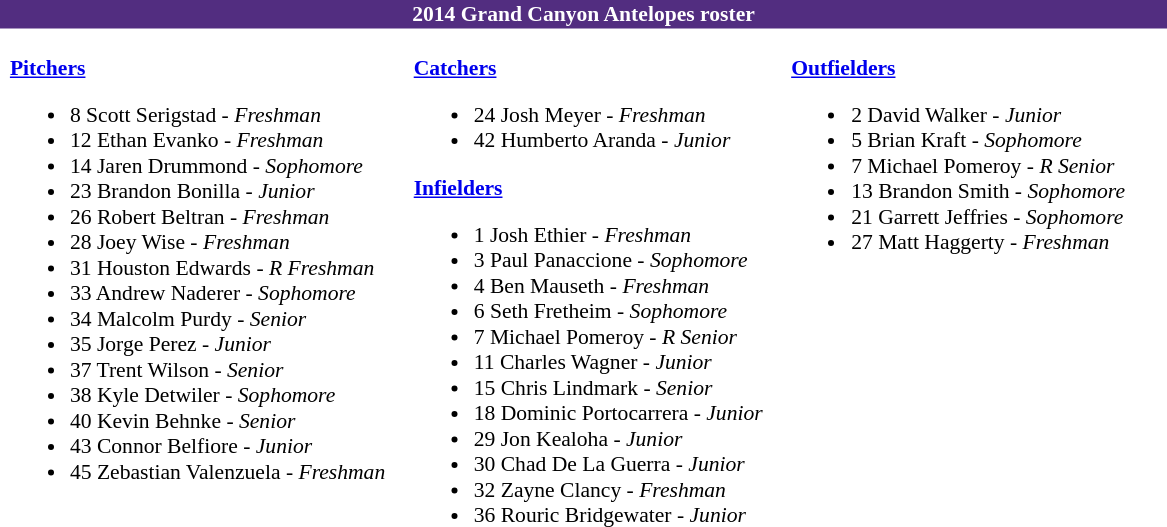<table class="toccolours" style="border-collapse:collapse; font-size:90%;">
<tr>
<td colspan="9" style="background:#522D80;color:white; text-align:center;"><strong>2014 Grand Canyon Antelopes roster</strong></td>
</tr>
<tr>
</tr>
<tr>
<td width="03"> </td>
<td valign="top"><br><strong><a href='#'>Pitchers</a></strong><ul><li>8  Scott Serigstad - <em>Freshman</em></li><li>12 Ethan Evanko - <em>Freshman</em></li><li>14 Jaren Drummond - <em>Sophomore</em></li><li>23 Brandon Bonilla - <em>Junior</em></li><li>26 Robert Beltran - <em>Freshman</em></li><li>28 Joey Wise - <em>Freshman</em></li><li>31 Houston Edwards - <em>R Freshman</em></li><li>33 Andrew Naderer - <em>Sophomore</em></li><li>34 Malcolm Purdy - <em>Senior</em></li><li>35 Jorge Perez - <em>Junior</em></li><li>37 Trent Wilson - <em>Senior</em></li><li>38 Kyle Detwiler - <em>Sophomore</em></li><li>40 Kevin Behnke - <em>Senior</em></li><li>43 Connor Belfiore - <em>Junior</em></li><li>45 Zebastian Valenzuela - <em>Freshman</em></li></ul></td>
<td width="15"> </td>
<td valign="top"><br><strong><a href='#'>Catchers</a></strong><ul><li>24 Josh Meyer - <em>Freshman</em></li><li>42 Humberto Aranda - <em>Junior</em></li></ul><strong><a href='#'>Infielders</a></strong><ul><li>1  Josh Ethier - <em>Freshman</em></li><li>3  Paul Panaccione - <em>Sophomore</em></li><li>4  Ben Mauseth - <em>Freshman</em></li><li>6  Seth Fretheim - <em>Sophomore</em></li><li>7  Michael Pomeroy - <em>R Senior</em></li><li>11 Charles Wagner - <em>Junior</em></li><li>15 Chris Lindmark - <em>Senior</em></li><li>18 Dominic Portocarrera - <em>Junior</em></li><li>29 Jon Kealoha - <em>Junior</em></li><li>30 Chad De La Guerra - <em>Junior</em></li><li>32 Zayne Clancy - <em>Freshman</em></li><li>36 Rouric Bridgewater - <em>Junior</em></li></ul></td>
<td width="15"> </td>
<td valign="top"><br><strong><a href='#'>Outfielders</a></strong><ul><li>2  David Walker - <em>Junior</em></li><li>5  Brian Kraft - <em>Sophomore</em></li><li>7  Michael Pomeroy - <em>R Senior</em></li><li>13 Brandon Smith - <em>Sophomore</em></li><li>21 Garrett Jeffries - <em>Sophomore</em></li><li>27 Matt Haggerty - <em>Freshman</em></li></ul></td>
<td width="25"> </td>
</tr>
</table>
